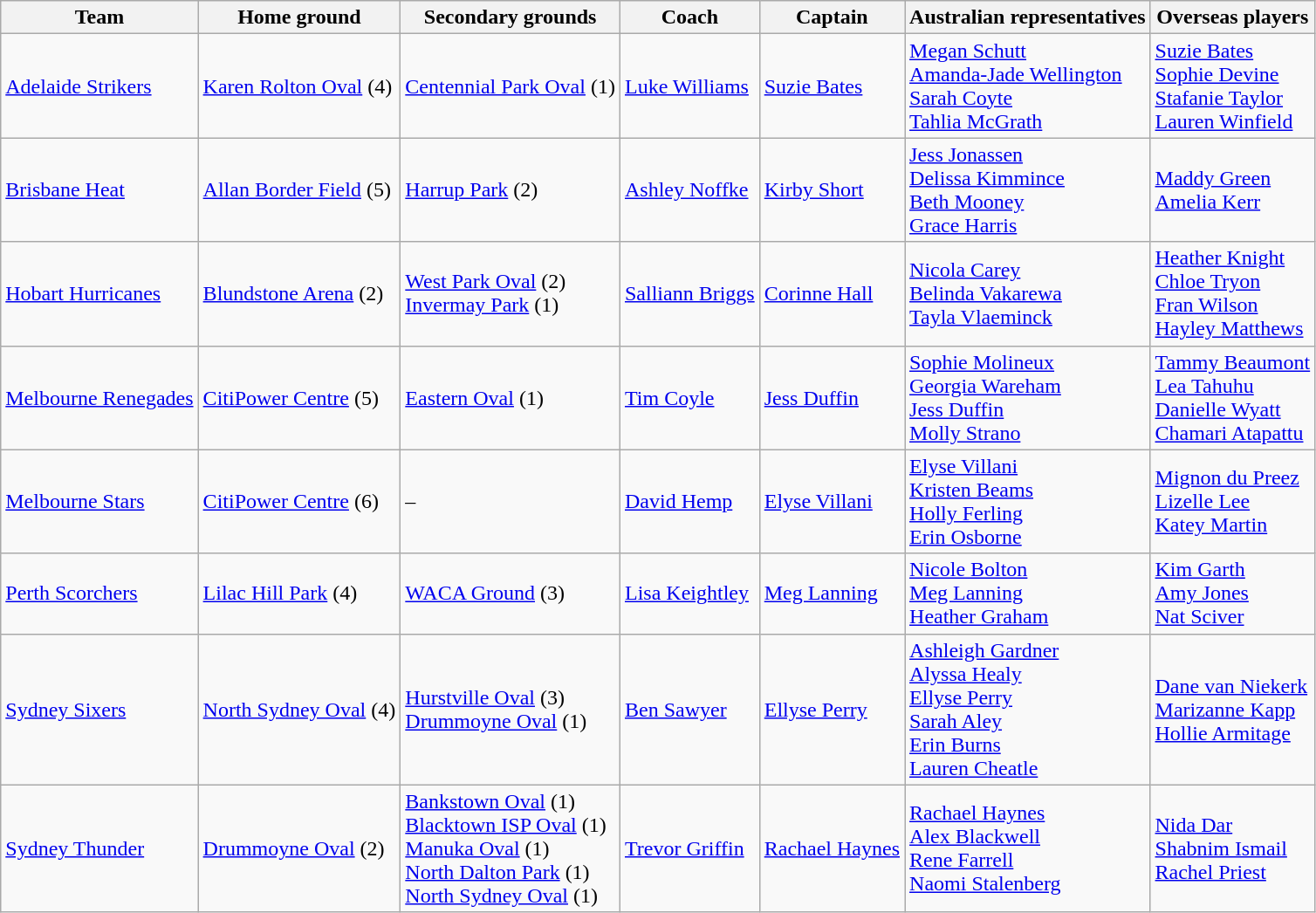<table class="wikitable">
<tr>
<th>Team</th>
<th>Home ground</th>
<th>Secondary grounds</th>
<th>Coach</th>
<th>Captain</th>
<th>Australian representatives</th>
<th>Overseas players</th>
</tr>
<tr>
<td><a href='#'>Adelaide Strikers</a></td>
<td><a href='#'>Karen Rolton Oval</a> (4)</td>
<td><a href='#'>Centennial Park Oval</a> (1)</td>
<td><a href='#'>Luke Williams</a></td>
<td><a href='#'>Suzie Bates</a></td>
<td><a href='#'>Megan Schutt</a><br><a href='#'>Amanda-Jade Wellington</a><br><a href='#'>Sarah Coyte</a><br><a href='#'>Tahlia McGrath</a></td>
<td><a href='#'>Suzie Bates</a><br> <a href='#'>Sophie Devine</a><br> <a href='#'>Stafanie Taylor</a><br> <a href='#'>Lauren Winfield</a></td>
</tr>
<tr>
<td><a href='#'>Brisbane Heat</a></td>
<td><a href='#'>Allan Border Field</a> (5)</td>
<td><a href='#'>Harrup Park</a> (2)</td>
<td><a href='#'>Ashley Noffke</a></td>
<td><a href='#'>Kirby Short</a></td>
<td><a href='#'>Jess Jonassen</a><br><a href='#'>Delissa Kimmince</a><br><a href='#'>Beth Mooney</a><br><a href='#'>Grace Harris</a></td>
<td><a href='#'>Maddy Green</a><br> <a href='#'>Amelia Kerr</a></td>
</tr>
<tr>
<td><a href='#'>Hobart Hurricanes</a></td>
<td><a href='#'>Blundstone Arena</a> (2)</td>
<td><a href='#'>West Park Oval</a> (2)<br><a href='#'>Invermay Park</a> (1)</td>
<td><a href='#'>Salliann Briggs</a></td>
<td><a href='#'>Corinne Hall</a></td>
<td><a href='#'>Nicola Carey</a><br><a href='#'>Belinda Vakarewa</a><br><a href='#'>Tayla Vlaeminck</a></td>
<td><a href='#'>Heather Knight</a><br> <a href='#'>Chloe Tryon</a><br> <a href='#'>Fran Wilson</a><br><a href='#'>Hayley Matthews</a></td>
</tr>
<tr>
<td><a href='#'>Melbourne Renegades</a></td>
<td><a href='#'>CitiPower Centre</a> (5)</td>
<td><a href='#'>Eastern Oval</a> (1)</td>
<td><a href='#'>Tim Coyle</a></td>
<td><a href='#'>Jess Duffin</a></td>
<td><a href='#'>Sophie Molineux</a><br><a href='#'>Georgia Wareham</a><br><a href='#'>Jess Duffin</a><br><a href='#'>Molly Strano</a></td>
<td><a href='#'>Tammy Beaumont</a><br> <a href='#'>Lea Tahuhu</a><br> <a href='#'>Danielle Wyatt</a><br><a href='#'>Chamari Atapattu</a></td>
</tr>
<tr>
<td><a href='#'>Melbourne Stars</a></td>
<td><a href='#'>CitiPower Centre</a> (6)</td>
<td>–</td>
<td><a href='#'>David Hemp</a></td>
<td><a href='#'>Elyse Villani</a></td>
<td><a href='#'>Elyse Villani</a><br><a href='#'>Kristen Beams</a><br><a href='#'>Holly Ferling</a><br><a href='#'>Erin Osborne</a></td>
<td><a href='#'>Mignon du Preez</a><br> <a href='#'>Lizelle Lee</a><br> <a href='#'>Katey Martin</a></td>
</tr>
<tr>
<td><a href='#'>Perth Scorchers</a></td>
<td><a href='#'>Lilac Hill Park</a> (4)</td>
<td><a href='#'>WACA Ground</a> (3)</td>
<td><a href='#'>Lisa Keightley</a></td>
<td><a href='#'>Meg Lanning</a></td>
<td><a href='#'>Nicole Bolton</a><br><a href='#'>Meg Lanning</a><br><a href='#'>Heather Graham</a></td>
<td><a href='#'>Kim Garth</a><br> <a href='#'>Amy Jones</a><br> <a href='#'>Nat Sciver</a></td>
</tr>
<tr>
<td><a href='#'>Sydney Sixers</a></td>
<td><a href='#'>North Sydney Oval</a> (4)</td>
<td><a href='#'>Hurstville Oval</a> (3)<br><a href='#'>Drummoyne Oval</a> (1)</td>
<td><a href='#'>Ben Sawyer</a></td>
<td><a href='#'>Ellyse Perry</a></td>
<td><a href='#'>Ashleigh Gardner</a><br><a href='#'>Alyssa Healy</a><br><a href='#'>Ellyse Perry</a><br><a href='#'>Sarah Aley</a><br><a href='#'>Erin Burns</a><br><a href='#'>Lauren Cheatle</a></td>
<td><a href='#'>Dane van Niekerk</a><br> <a href='#'>Marizanne Kapp</a><br> <a href='#'>Hollie Armitage</a></td>
</tr>
<tr>
<td><a href='#'>Sydney Thunder</a></td>
<td><a href='#'>Drummoyne Oval</a> (2)</td>
<td><a href='#'>Bankstown Oval</a> (1)<br><a href='#'>Blacktown ISP Oval</a> (1)<br><a href='#'>Manuka Oval</a> (1)<br><a href='#'>North Dalton Park</a> (1)<br><a href='#'>North Sydney Oval</a> (1)</td>
<td><a href='#'>Trevor Griffin</a></td>
<td><a href='#'>Rachael Haynes</a></td>
<td><a href='#'>Rachael Haynes</a><br><a href='#'>Alex Blackwell</a><br><a href='#'>Rene Farrell</a><br><a href='#'>Naomi Stalenberg</a></td>
<td><a href='#'>Nida Dar</a><br> <a href='#'>Shabnim Ismail</a><br> <a href='#'>Rachel Priest</a></td>
</tr>
</table>
